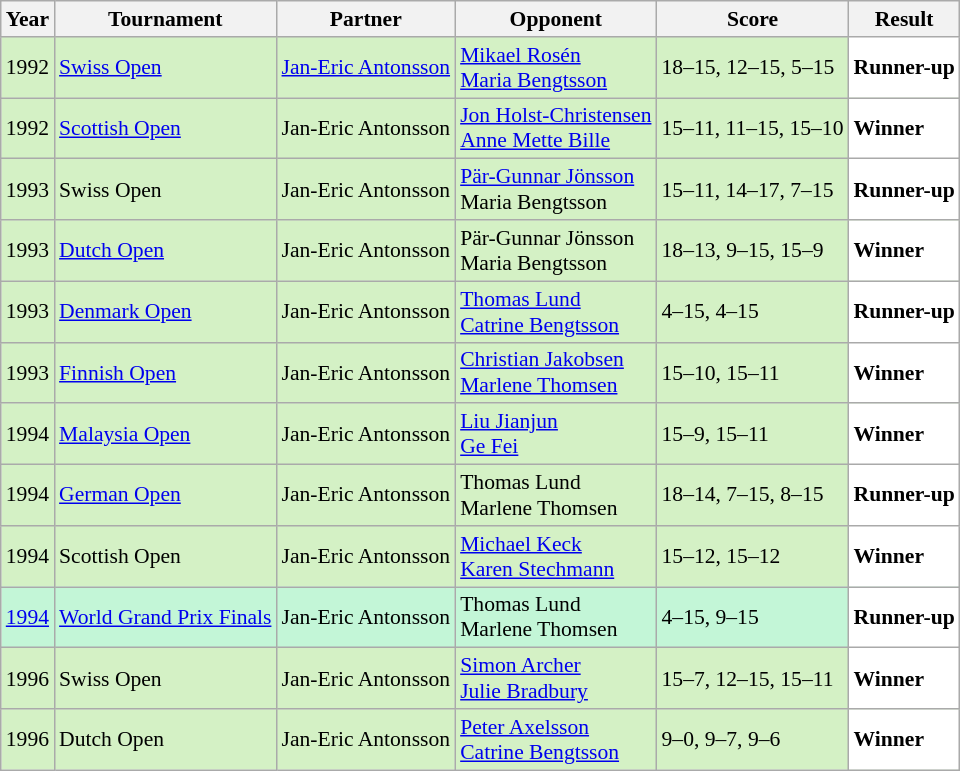<table class="sortable wikitable" style="font-size: 90%;">
<tr>
<th>Year</th>
<th>Tournament</th>
<th>Partner</th>
<th>Opponent</th>
<th>Score</th>
<th>Result</th>
</tr>
<tr style="background:#D4F1C5">
<td align="center">1992</td>
<td align="left"><a href='#'>Swiss Open</a></td>
<td align="left"> <a href='#'>Jan-Eric Antonsson</a></td>
<td align="left"> <a href='#'>Mikael Rosén</a><br> <a href='#'>Maria Bengtsson</a></td>
<td align="left">18–15, 12–15, 5–15</td>
<td style="text-align:left; background:white"> <strong>Runner-up</strong></td>
</tr>
<tr style="background:#D4F1C5">
<td align="center">1992</td>
<td align="left"><a href='#'>Scottish Open</a></td>
<td align="left"> Jan-Eric Antonsson</td>
<td align="left"> <a href='#'>Jon Holst-Christensen</a><br> <a href='#'>Anne Mette Bille</a></td>
<td align="left">15–11, 11–15, 15–10</td>
<td style="text-align:left; background:white"> <strong>Winner</strong></td>
</tr>
<tr style="background:#D4F1C5">
<td align="center">1993</td>
<td align="left">Swiss Open</td>
<td align="left"> Jan-Eric Antonsson</td>
<td align="left"> <a href='#'>Pär-Gunnar Jönsson</a><br> Maria Bengtsson</td>
<td align="left">15–11, 14–17, 7–15</td>
<td style="text-align:left; background:white"> <strong>Runner-up</strong></td>
</tr>
<tr style="background:#D4F1C5">
<td align="center">1993</td>
<td align="left"><a href='#'>Dutch Open</a></td>
<td align="left"> Jan-Eric Antonsson</td>
<td align="left"> Pär-Gunnar Jönsson<br> Maria Bengtsson</td>
<td align="left">18–13, 9–15, 15–9</td>
<td style="text-align:left; background:white"> <strong>Winner</strong></td>
</tr>
<tr style="background:#D4F1C5">
<td align="center">1993</td>
<td align="left"><a href='#'>Denmark Open</a></td>
<td align="left"> Jan-Eric Antonsson</td>
<td align="left"> <a href='#'>Thomas Lund</a><br> <a href='#'>Catrine Bengtsson</a></td>
<td align="left">4–15, 4–15</td>
<td style="text-align:left; background:white"> <strong>Runner-up</strong></td>
</tr>
<tr style="background:#D4F1C5">
<td align="center">1993</td>
<td align="left"><a href='#'>Finnish Open</a></td>
<td align="left"> Jan-Eric Antonsson</td>
<td align="left"> <a href='#'>Christian Jakobsen</a><br> <a href='#'>Marlene Thomsen</a></td>
<td align="left">15–10, 15–11</td>
<td style="text-align:left; background:white"> <strong>Winner</strong></td>
</tr>
<tr style="background:#D4F1C5">
<td align="center">1994</td>
<td align="left"><a href='#'>Malaysia Open</a></td>
<td align="left"> Jan-Eric Antonsson</td>
<td align="left"> <a href='#'>Liu Jianjun</a><br> <a href='#'>Ge Fei</a></td>
<td align="left">15–9, 15–11</td>
<td style="text-align:left; background:white"> <strong>Winner</strong></td>
</tr>
<tr style="background:#D4F1C5">
<td align="center">1994</td>
<td align="left"><a href='#'>German Open</a></td>
<td align="left"> Jan-Eric Antonsson</td>
<td align="left"> Thomas Lund<br> Marlene Thomsen</td>
<td align="left">18–14, 7–15, 8–15</td>
<td style="text-align:left; background:white"> <strong>Runner-up</strong></td>
</tr>
<tr style="background:#D4F1C5">
<td align="center">1994</td>
<td align="left">Scottish Open</td>
<td align="left"> Jan-Eric Antonsson</td>
<td align="left"> <a href='#'>Michael Keck</a><br> <a href='#'>Karen Stechmann</a></td>
<td align="left">15–12, 15–12</td>
<td style="text-align:left; background:white"> <strong>Winner</strong></td>
</tr>
<tr style="background:#C3F6D7">
<td align="center"><a href='#'>1994</a></td>
<td align="left"><a href='#'>World Grand Prix Finals</a></td>
<td align="left"> Jan-Eric Antonsson</td>
<td align="left"> Thomas Lund<br> Marlene Thomsen</td>
<td align="left">4–15, 9–15</td>
<td style="text-align:left; background:white"> <strong>Runner-up</strong></td>
</tr>
<tr style="background:#D4F1C5">
<td align="center">1996</td>
<td align="left">Swiss Open</td>
<td align="left"> Jan-Eric Antonsson</td>
<td align="left"> <a href='#'>Simon Archer</a><br> <a href='#'>Julie Bradbury</a></td>
<td align="left">15–7, 12–15, 15–11</td>
<td style="text-align:left; background:white"> <strong>Winner</strong></td>
</tr>
<tr style="background:#D4F1C5">
<td align="center">1996</td>
<td align="left">Dutch Open</td>
<td align="left"> Jan-Eric Antonsson</td>
<td align="left"> <a href='#'>Peter Axelsson</a><br> <a href='#'>Catrine Bengtsson</a></td>
<td align="left">9–0, 9–7, 9–6</td>
<td style="text-align:left; background:white"> <strong>Winner</strong></td>
</tr>
</table>
